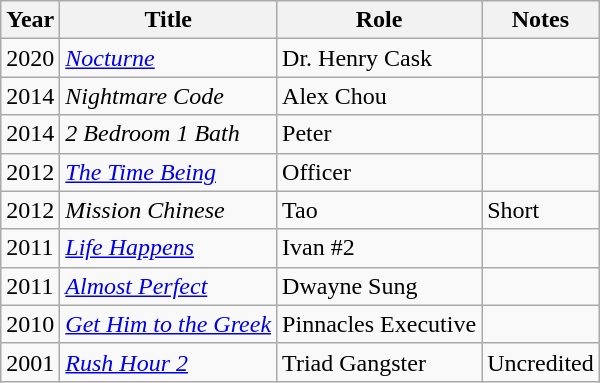<table class = "wikitable sortable">
<tr>
<th>Year</th>
<th>Title</th>
<th>Role</th>
<th class = "unsortable">Notes</th>
</tr>
<tr>
<td>2020</td>
<td><em><a href='#'>Nocturne</a></em></td>
<td>Dr. Henry Cask</td>
<td></td>
</tr>
<tr>
<td>2014</td>
<td><em>Nightmare Code</em></td>
<td>Alex Chou</td>
<td></td>
</tr>
<tr>
<td>2014</td>
<td><em>2 Bedroom 1 Bath</em></td>
<td>Peter</td>
<td></td>
</tr>
<tr>
<td>2012</td>
<td><em><a href='#'>The Time Being</a></em></td>
<td>Officer</td>
<td></td>
</tr>
<tr>
<td>2012</td>
<td><em>Mission Chinese</em></td>
<td>Tao</td>
<td>Short</td>
</tr>
<tr>
<td>2011</td>
<td><em><a href='#'>Life Happens</a></em></td>
<td>Ivan #2</td>
<td></td>
</tr>
<tr>
<td>2011</td>
<td><em><a href='#'>Almost Perfect</a></em></td>
<td>Dwayne Sung</td>
<td></td>
</tr>
<tr>
<td>2010</td>
<td><em><a href='#'>Get Him to the Greek</a></em></td>
<td>Pinnacles Executive</td>
<td></td>
</tr>
<tr>
<td>2001</td>
<td><em><a href='#'>Rush Hour 2</a></em></td>
<td>Triad Gangster</td>
<td>Uncredited</td>
</tr>
</table>
